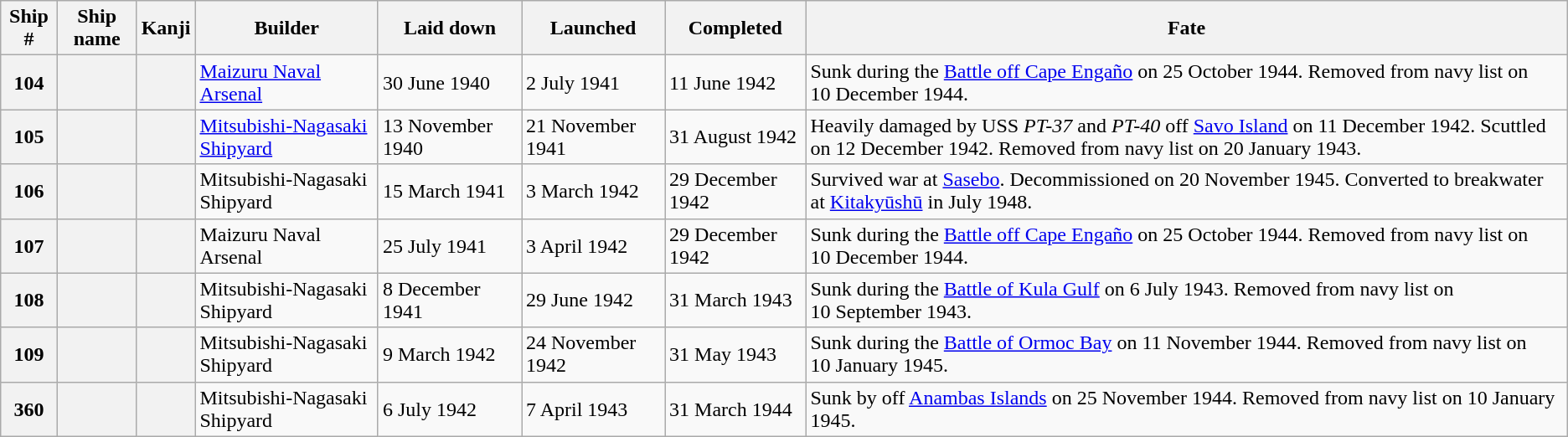<table class="wikitable sortable plainrowheaders">
<tr>
<th scope="col">Ship #</th>
<th scope="col">Ship name</th>
<th scope="col">Kanji</th>
<th scope="col">Builder</th>
<th scope="col" data-sort-type=date>Laid down</th>
<th scope="col" data-sort-type=date>Launched</th>
<th scope="col" data-sort-type=date>Completed</th>
<th scope="col" data-sort-type=date>Fate</th>
</tr>
<tr>
<th scope="row">104</th>
<th scope="row"></th>
<th scope="row"></th>
<td><a href='#'>Maizuru Naval Arsenal</a></td>
<td>30 June 1940</td>
<td>2 July 1941</td>
<td>11 June 1942</td>
<td data-sort-value="25 October 1944">Sunk during the <a href='#'>Battle off Cape Engaño</a> on 25 October 1944. Removed from navy list on 10 December 1944.</td>
</tr>
<tr>
<th scope="row">105</th>
<th scope="row"></th>
<th scope="row"></th>
<td><a href='#'>Mitsubishi-Nagasaki Shipyard</a></td>
<td>13 November 1940</td>
<td>21 November 1941</td>
<td>31 August 1942</td>
<td data-sort-value="12 December 1942">Heavily damaged by USS <em>PT-37</em> and <em>PT-40</em> off <a href='#'>Savo Island</a> on 11 December 1942. Scuttled on 12 December 1942. Removed from navy list on 20 January 1943.</td>
</tr>
<tr>
<th scope="row">106</th>
<th scope="row"></th>
<th scope="row"></th>
<td>Mitsubishi-Nagasaki Shipyard</td>
<td>15 March 1941</td>
<td>3 March 1942</td>
<td>29 December 1942</td>
<td data-sort-value="20 November 1945">Survived war at <a href='#'>Sasebo</a>. Decommissioned on 20 November 1945. Converted to breakwater at <a href='#'>Kitakyūshū</a> in July 1948.</td>
</tr>
<tr>
<th scope="row">107</th>
<th scope="row"></th>
<th scope="row"></th>
<td>Maizuru Naval Arsenal</td>
<td>25 July 1941</td>
<td>3 April 1942</td>
<td>29 December 1942</td>
<td data-sort-value="25 October 1944">Sunk during the <a href='#'>Battle off Cape Engaño</a> on 25 October 1944. Removed from navy list on 10 December 1944.</td>
</tr>
<tr>
<th scope="row">108</th>
<th scope="row"></th>
<th scope="row"></th>
<td>Mitsubishi-Nagasaki Shipyard</td>
<td>8 December 1941</td>
<td>29 June 1942</td>
<td>31 March 1943</td>
<td data-sort-value="6 July 1943">Sunk during the <a href='#'>Battle of Kula Gulf</a> on 6 July 1943. Removed from navy list on 10 September 1943.</td>
</tr>
<tr>
<th scope="row">109</th>
<th scope="row"></th>
<th scope="row"></th>
<td>Mitsubishi-Nagasaki Shipyard</td>
<td>9 March 1942</td>
<td>24 November 1942</td>
<td>31 May 1943</td>
<td data-sort-value="11 November 1944">Sunk during the <a href='#'>Battle of Ormoc Bay</a> on 11 November 1944. Removed from navy list on 10 January 1945.</td>
</tr>
<tr>
<th scope="row">360</th>
<th scope="row"></th>
<th scope="row"></th>
<td>Mitsubishi-Nagasaki Shipyard</td>
<td>6 July 1942</td>
<td>7 April 1943</td>
<td>31 March 1944</td>
<td data-sort-value="25 November 1944">Sunk by  off <a href='#'>Anambas Islands</a> on 25 November 1944. Removed from navy list on 10 January 1945.</td>
</tr>
</table>
